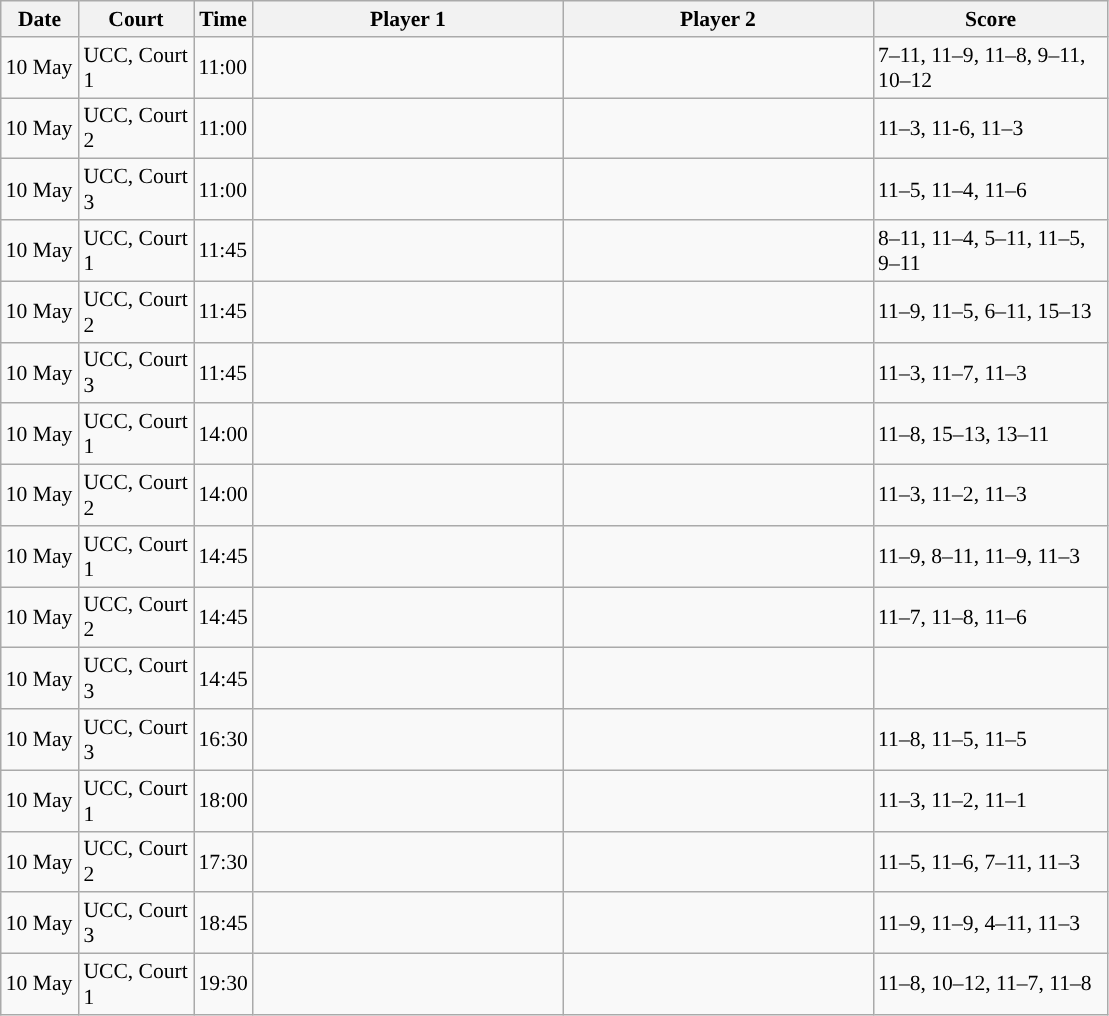<table class="sortable wikitable" style="font-size:90%">
<tr>
<th width="45" class="unsortable">Date</th>
<th width="70">Court</th>
<th width="30">Time</th>
<th width="200">Player 1</th>
<th width="200">Player 2</th>
<th width="150" class="unsortable">Score</th>
</tr>
<tr>
<td>10 May</td>
<td>UCC, Court 1</td>
<td>11:00</td>
<td></td>
<td><strong></strong></td>
<td>7–11, 11–9, 11–8, 9–11, 10–12</td>
</tr>
<tr>
<td>10 May</td>
<td>UCC, Court 2</td>
<td>11:00</td>
<td><strong></strong></td>
<td></td>
<td>11–3, 11-6, 11–3</td>
</tr>
<tr>
<td>10 May</td>
<td>UCC, Court 3</td>
<td>11:00</td>
<td><strong></strong></td>
<td></td>
<td>11–5, 11–4, 11–6</td>
</tr>
<tr>
<td>10 May</td>
<td>UCC, Court 1</td>
<td>11:45</td>
<td></td>
<td><strong></strong></td>
<td>8–11, 11–4, 5–11, 11–5, 9–11</td>
</tr>
<tr>
<td>10 May</td>
<td>UCC, Court 2</td>
<td>11:45</td>
<td><strong></strong></td>
<td></td>
<td>11–9, 11–5, 6–11, 15–13</td>
</tr>
<tr>
<td>10 May</td>
<td>UCC, Court 3</td>
<td>11:45</td>
<td><strong></strong></td>
<td></td>
<td>11–3, 11–7, 11–3</td>
</tr>
<tr>
<td>10 May</td>
<td>UCC, Court 1</td>
<td>14:00</td>
<td><strong></strong></td>
<td></td>
<td>11–8, 15–13, 13–11</td>
</tr>
<tr>
<td>10 May</td>
<td>UCC, Court 2</td>
<td>14:00</td>
<td><strong></strong></td>
<td></td>
<td>11–3, 11–2, 11–3</td>
</tr>
<tr>
<td>10 May</td>
<td>UCC, Court 1</td>
<td>14:45</td>
<td><strong></strong></td>
<td></td>
<td>11–9, 8–11, 11–9, 11–3</td>
</tr>
<tr>
<td>10 May</td>
<td>UCC, Court 2</td>
<td>14:45</td>
<td><strong></strong></td>
<td></td>
<td>11–7, 11–8, 11–6</td>
</tr>
<tr>
<td>10 May</td>
<td>UCC, Court 3</td>
<td>14:45</td>
<td></td>
<td></td>
<td></td>
</tr>
<tr>
<td>10 May</td>
<td>UCC, Court 3</td>
<td>16:30</td>
<td><strong></strong></td>
<td></td>
<td>11–8, 11–5, 11–5</td>
</tr>
<tr>
<td>10 May</td>
<td>UCC, Court 1</td>
<td>18:00</td>
<td><strong></strong></td>
<td></td>
<td>11–3, 11–2, 11–1</td>
</tr>
<tr>
<td>10 May</td>
<td>UCC, Court 2</td>
<td>17:30</td>
<td><strong></strong></td>
<td></td>
<td>11–5, 11–6, 7–11, 11–3</td>
</tr>
<tr>
<td>10 May</td>
<td>UCC, Court 3</td>
<td>18:45</td>
<td><strong></strong></td>
<td></td>
<td>11–9, 11–9, 4–11, 11–3</td>
</tr>
<tr>
<td>10 May</td>
<td>UCC, Court 1</td>
<td>19:30</td>
<td><strong></strong></td>
<td></td>
<td>11–8, 10–12, 11–7, 11–8</td>
</tr>
</table>
